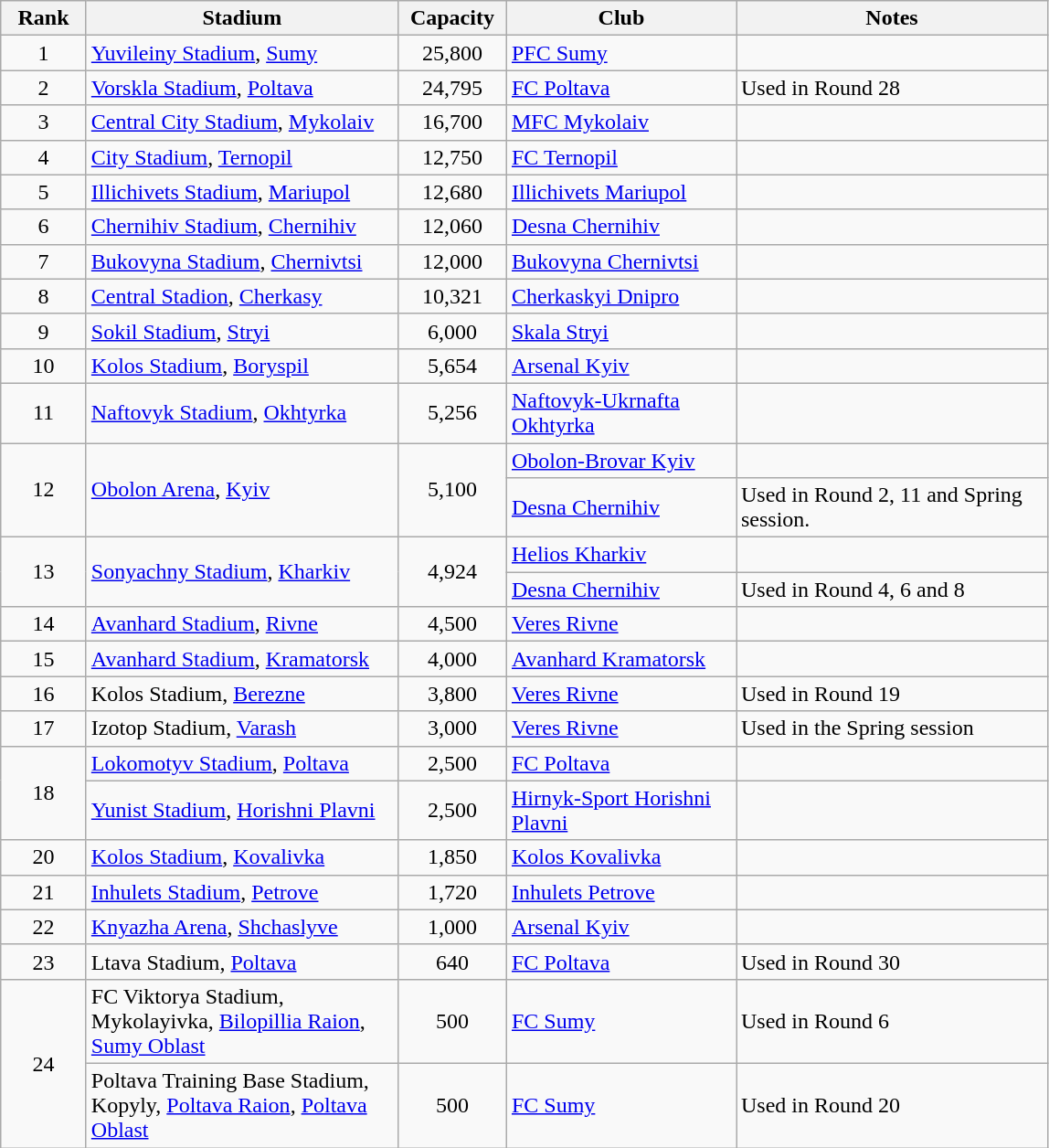<table class="wikitable">
<tr>
<th width=55>Rank</th>
<th width=220>Stadium</th>
<th width=72>Capacity</th>
<th width=160>Club</th>
<th width=220>Notes</th>
</tr>
<tr>
<td align=center>1</td>
<td><a href='#'>Yuvileiny Stadium</a>, <a href='#'>Sumy</a></td>
<td align=center>25,800</td>
<td><a href='#'>PFC Sumy</a></td>
<td></td>
</tr>
<tr>
<td align=center>2</td>
<td><a href='#'>Vorskla Stadium</a>, <a href='#'>Poltava</a></td>
<td align=center>24,795</td>
<td><a href='#'>FC Poltava</a></td>
<td>Used in Round 28</td>
</tr>
<tr>
<td align=center>3</td>
<td><a href='#'>Central City Stadium</a>, <a href='#'>Mykolaiv</a></td>
<td align=center>16,700</td>
<td><a href='#'>MFC Mykolaiv</a></td>
<td></td>
</tr>
<tr>
<td align=center>4</td>
<td><a href='#'>City Stadium</a>, <a href='#'>Ternopil</a></td>
<td align=center>12,750</td>
<td><a href='#'>FC Ternopil</a></td>
<td></td>
</tr>
<tr>
<td align=center>5</td>
<td><a href='#'>Illichivets Stadium</a>, <a href='#'>Mariupol</a></td>
<td align=center>12,680</td>
<td><a href='#'>Illichivets Mariupol</a></td>
<td></td>
</tr>
<tr>
<td align=center>6</td>
<td><a href='#'>Chernihiv Stadium</a>, <a href='#'>Chernihiv</a></td>
<td align=center>12,060</td>
<td><a href='#'>Desna Chernihiv</a></td>
<td></td>
</tr>
<tr>
<td align=center>7</td>
<td><a href='#'>Bukovyna Stadium</a>, <a href='#'>Chernivtsi</a></td>
<td align=center>12,000</td>
<td><a href='#'>Bukovyna Chernivtsi</a></td>
<td></td>
</tr>
<tr>
<td align=center>8</td>
<td><a href='#'>Central Stadion</a>, <a href='#'>Cherkasy</a></td>
<td align=center>10,321</td>
<td><a href='#'>Cherkaskyi Dnipro</a></td>
<td></td>
</tr>
<tr>
<td align=center>9</td>
<td><a href='#'>Sokil Stadium</a>, <a href='#'>Stryi</a></td>
<td align=center>6,000</td>
<td><a href='#'>Skala Stryi</a></td>
<td></td>
</tr>
<tr>
<td align=center>10</td>
<td><a href='#'>Kolos Stadium</a>, <a href='#'>Boryspil</a></td>
<td align=center>5,654</td>
<td><a href='#'>Arsenal Kyiv</a></td>
<td></td>
</tr>
<tr>
<td align=center>11</td>
<td><a href='#'>Naftovyk Stadium</a>, <a href='#'>Okhtyrka</a></td>
<td align=center>5,256</td>
<td><a href='#'>Naftovyk-Ukrnafta Okhtyrka</a></td>
<td></td>
</tr>
<tr>
<td rowspan=2 align=center>12</td>
<td rowspan=2><a href='#'>Obolon Arena</a>, <a href='#'>Kyiv</a></td>
<td rowspan=2 align=center>5,100</td>
<td><a href='#'>Obolon-Brovar Kyiv</a></td>
<td></td>
</tr>
<tr>
<td><a href='#'>Desna Chernihiv</a></td>
<td>Used in Round 2, 11 and Spring session.</td>
</tr>
<tr>
<td rowspan=2 align=center>13</td>
<td rowspan=2><a href='#'>Sonyachny Stadium</a>, <a href='#'>Kharkiv</a></td>
<td rowspan=2 align=center>4,924</td>
<td><a href='#'>Helios Kharkiv</a></td>
<td></td>
</tr>
<tr>
<td><a href='#'>Desna Chernihiv</a></td>
<td>Used in Round 4, 6 and 8</td>
</tr>
<tr>
<td align=center>14</td>
<td><a href='#'>Avanhard Stadium</a>, <a href='#'>Rivne</a></td>
<td align=center>4,500</td>
<td><a href='#'>Veres Rivne</a></td>
<td></td>
</tr>
<tr>
<td align=center>15</td>
<td><a href='#'>Avanhard Stadium</a>, <a href='#'>Kramatorsk</a></td>
<td align=center>4,000</td>
<td><a href='#'>Avanhard Kramatorsk</a></td>
<td></td>
</tr>
<tr>
<td align=center>16</td>
<td>Kolos Stadium, <a href='#'>Berezne</a></td>
<td align=center>3,800 </td>
<td><a href='#'>Veres Rivne</a></td>
<td>Used in Round 19</td>
</tr>
<tr>
<td align=center>17</td>
<td>Izotop Stadium, <a href='#'>Varash</a></td>
<td align=center>3,000 </td>
<td><a href='#'>Veres Rivne</a></td>
<td>Used in the Spring session</td>
</tr>
<tr>
<td align=center rowspan=2>18</td>
<td><a href='#'>Lokomotyv Stadium</a>, <a href='#'>Poltava</a></td>
<td align=center>2,500</td>
<td><a href='#'>FC Poltava</a></td>
<td></td>
</tr>
<tr>
<td><a href='#'>Yunist Stadium</a>, <a href='#'>Horishni Plavni</a></td>
<td align=center>2,500</td>
<td><a href='#'>Hirnyk-Sport Horishni Plavni</a></td>
<td></td>
</tr>
<tr>
<td align=center>20</td>
<td><a href='#'>Kolos Stadium</a>, <a href='#'>Kovalivka</a></td>
<td align=center>1,850</td>
<td><a href='#'>Kolos Kovalivka</a></td>
<td></td>
</tr>
<tr>
<td align=center>21</td>
<td><a href='#'>Inhulets Stadium</a>, <a href='#'>Petrove</a></td>
<td align=center>1,720</td>
<td><a href='#'>Inhulets Petrove</a></td>
<td></td>
</tr>
<tr>
<td align=center>22</td>
<td><a href='#'>Knyazha Arena</a>, <a href='#'>Shchaslyve</a></td>
<td align=center>1,000</td>
<td><a href='#'>Arsenal Kyiv</a></td>
<td></td>
</tr>
<tr>
<td align=center>23</td>
<td>Ltava Stadium, <a href='#'>Poltava</a></td>
<td align=center>640</td>
<td><a href='#'>FC Poltava</a></td>
<td>Used in Round 30</td>
</tr>
<tr>
<td align=center rowspan=2>24</td>
<td>FC Viktorya Stadium, Mykolayivka, <a href='#'>Bilopillia Raion</a>, <a href='#'>Sumy Oblast</a></td>
<td align=center>500</td>
<td><a href='#'>FC Sumy</a></td>
<td>Used in Round 6</td>
</tr>
<tr>
<td>Poltava Training Base Stadium, Kopyly, <a href='#'>Poltava Raion</a>, <a href='#'>Poltava Oblast</a></td>
<td align=center>500</td>
<td><a href='#'>FC Sumy</a></td>
<td>Used in Round 20</td>
</tr>
</table>
